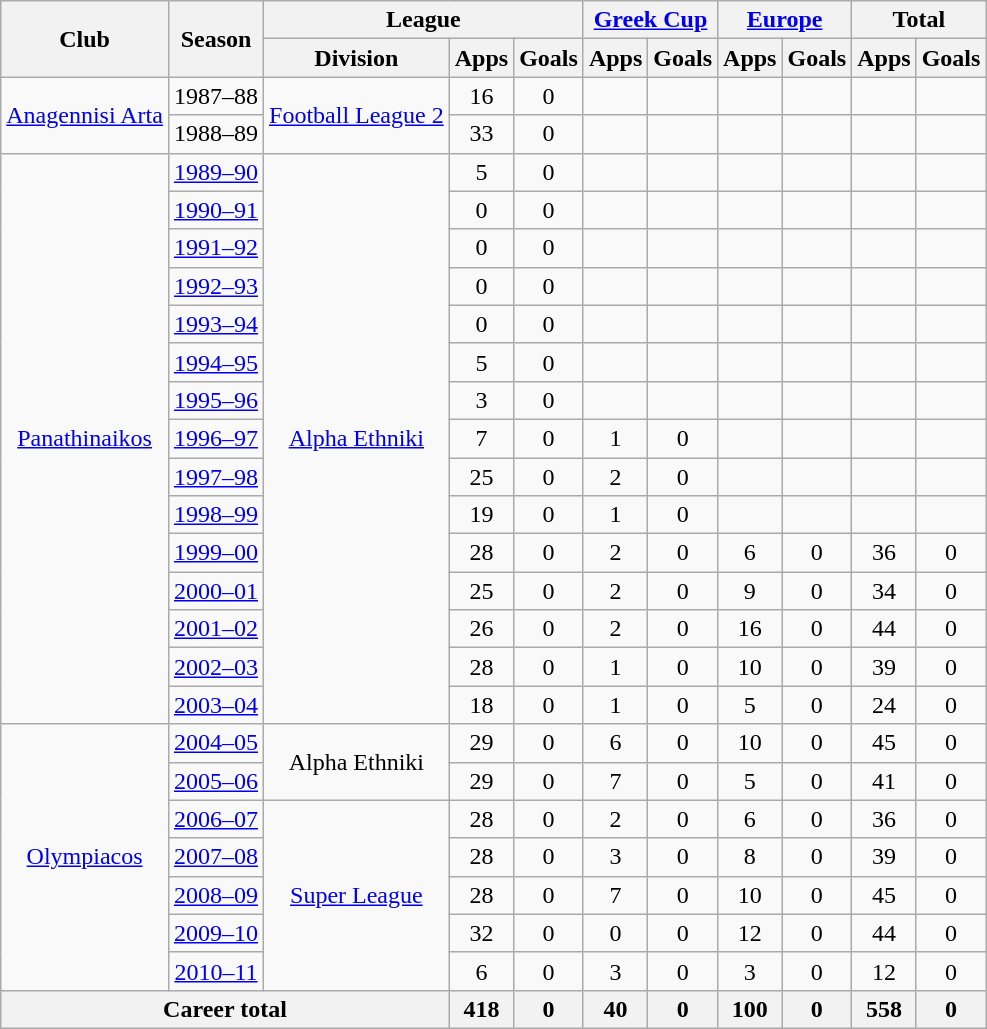<table class="wikitable" style="text-align:center">
<tr>
<th rowspan="2">Club</th>
<th rowspan="2">Season</th>
<th colspan="3">League</th>
<th colspan="2"><a href='#'>Greek Cup</a></th>
<th colspan="2"><a href='#'>Europe</a></th>
<th colspan="2">Total</th>
</tr>
<tr>
<th>Division</th>
<th>Apps</th>
<th>Goals</th>
<th>Apps</th>
<th>Goals</th>
<th>Apps</th>
<th>Goals</th>
<th>Apps</th>
<th>Goals</th>
</tr>
<tr>
<td rowspan="2"><a href='#'>Anagennisi Arta</a></td>
<td>1987–88</td>
<td rowspan="2"><a href='#'>Football League 2</a></td>
<td>16</td>
<td>0</td>
<td></td>
<td></td>
<td></td>
<td></td>
<td></td>
<td></td>
</tr>
<tr>
<td>1988–89</td>
<td>33</td>
<td>0</td>
<td></td>
<td></td>
<td></td>
<td></td>
<td></td>
<td></td>
</tr>
<tr>
<td rowspan="15"><a href='#'>Panathinaikos</a></td>
<td><a href='#'>1989–90</a></td>
<td rowspan="15"><a href='#'>Alpha Ethniki</a></td>
<td>5</td>
<td>0</td>
<td></td>
<td></td>
<td></td>
<td></td>
<td></td>
<td></td>
</tr>
<tr>
<td><a href='#'>1990–91</a></td>
<td>0</td>
<td>0</td>
<td></td>
<td></td>
<td></td>
<td></td>
<td></td>
<td></td>
</tr>
<tr>
<td><a href='#'>1991–92</a></td>
<td>0</td>
<td>0</td>
<td></td>
<td></td>
<td></td>
<td></td>
<td></td>
<td></td>
</tr>
<tr>
<td><a href='#'>1992–93</a></td>
<td>0</td>
<td>0</td>
<td></td>
<td></td>
<td></td>
<td></td>
<td></td>
<td></td>
</tr>
<tr>
<td><a href='#'>1993–94</a></td>
<td>0</td>
<td>0</td>
<td></td>
<td></td>
<td></td>
<td></td>
<td></td>
<td></td>
</tr>
<tr>
<td><a href='#'>1994–95</a></td>
<td>5</td>
<td>0</td>
<td></td>
<td></td>
<td></td>
<td></td>
<td></td>
<td></td>
</tr>
<tr>
<td><a href='#'>1995–96</a></td>
<td>3</td>
<td>0</td>
<td></td>
<td></td>
<td></td>
<td></td>
<td></td>
<td></td>
</tr>
<tr>
<td><a href='#'>1996–97</a></td>
<td>7</td>
<td>0</td>
<td>1</td>
<td>0</td>
<td></td>
<td></td>
<td></td>
<td></td>
</tr>
<tr>
<td><a href='#'>1997–98</a></td>
<td>25</td>
<td>0</td>
<td>2</td>
<td>0</td>
<td></td>
<td></td>
<td></td>
<td></td>
</tr>
<tr>
<td><a href='#'>1998–99</a></td>
<td>19</td>
<td>0</td>
<td>1</td>
<td>0</td>
<td></td>
<td></td>
<td></td>
<td></td>
</tr>
<tr>
<td><a href='#'>1999–00</a></td>
<td>28</td>
<td>0</td>
<td>2</td>
<td>0</td>
<td>6</td>
<td>0</td>
<td>36</td>
<td>0</td>
</tr>
<tr>
<td><a href='#'>2000–01</a></td>
<td>25</td>
<td>0</td>
<td>2</td>
<td>0</td>
<td>9</td>
<td>0</td>
<td>34</td>
<td>0</td>
</tr>
<tr>
<td><a href='#'>2001–02</a></td>
<td>26</td>
<td>0</td>
<td>2</td>
<td>0</td>
<td>16</td>
<td>0</td>
<td>44</td>
<td>0</td>
</tr>
<tr>
<td><a href='#'>2002–03</a></td>
<td>28</td>
<td>0</td>
<td>1</td>
<td>0</td>
<td>10</td>
<td>0</td>
<td>39</td>
<td>0</td>
</tr>
<tr>
<td><a href='#'>2003–04</a></td>
<td>18</td>
<td>0</td>
<td>1</td>
<td>0</td>
<td>5</td>
<td>0</td>
<td>24</td>
<td>0</td>
</tr>
<tr>
<td rowspan="7"><a href='#'>Olympiacos</a></td>
<td><a href='#'>2004–05</a></td>
<td rowspan="2">Alpha Ethniki</td>
<td>29</td>
<td>0</td>
<td>6</td>
<td>0</td>
<td>10</td>
<td>0</td>
<td>45</td>
<td>0</td>
</tr>
<tr>
<td><a href='#'>2005–06</a></td>
<td>29</td>
<td>0</td>
<td>7</td>
<td>0</td>
<td>5</td>
<td>0</td>
<td>41</td>
<td>0</td>
</tr>
<tr>
<td><a href='#'>2006–07</a></td>
<td rowspan="5"><a href='#'>Super League</a></td>
<td>28</td>
<td>0</td>
<td>2</td>
<td>0</td>
<td>6</td>
<td>0</td>
<td>36</td>
<td>0</td>
</tr>
<tr>
<td><a href='#'>2007–08</a></td>
<td>28</td>
<td>0</td>
<td>3</td>
<td>0</td>
<td>8</td>
<td>0</td>
<td>39</td>
<td>0</td>
</tr>
<tr>
<td><a href='#'>2008–09</a></td>
<td>28</td>
<td>0</td>
<td>7</td>
<td>0</td>
<td>10</td>
<td>0</td>
<td>45</td>
<td>0</td>
</tr>
<tr>
<td><a href='#'>2009–10</a></td>
<td>32</td>
<td>0</td>
<td>0</td>
<td>0</td>
<td>12</td>
<td>0</td>
<td>44</td>
<td>0</td>
</tr>
<tr>
<td><a href='#'>2010–11</a></td>
<td>6</td>
<td>0</td>
<td>3</td>
<td>0</td>
<td>3</td>
<td>0</td>
<td>12</td>
<td>0</td>
</tr>
<tr>
<th colspan="3">Career total</th>
<th>418</th>
<th>0</th>
<th>40</th>
<th>0</th>
<th>100</th>
<th>0</th>
<th>558</th>
<th>0</th>
</tr>
</table>
